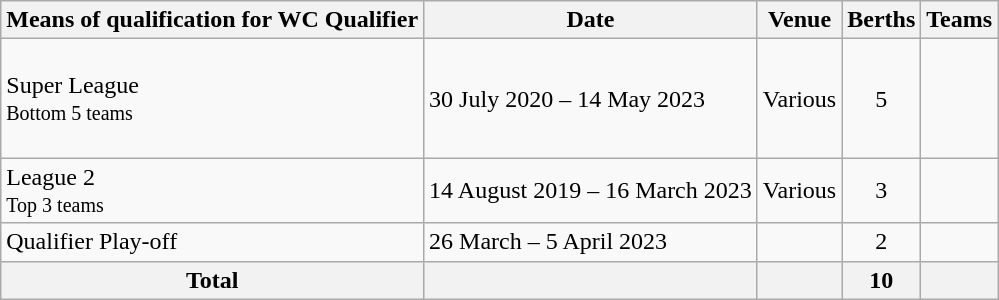<table class="wikitable">
<tr>
<th>Means of qualification for WC Qualifier</th>
<th>Date</th>
<th>Venue</th>
<th>Berths</th>
<th>Teams</th>
</tr>
<tr>
<td>Super League<br><small>Bottom 5 teams</small></td>
<td>30 July 2020 – 14 May 2023</td>
<td>Various</td>
<td style="text-align:center;">5</td>
<td><br><br><br><br></td>
</tr>
<tr>
<td>League 2<br><small>Top 3 teams</small></td>
<td>14 August 2019 – 16 March 2023</td>
<td>Various</td>
<td style="text-align:center;">3</td>
<td><br><br></td>
</tr>
<tr>
<td>Qualifier Play-off</td>
<td>26 March – 5 April 2023</td>
<td></td>
<td style="text-align:center;">2</td>
<td><br></td>
</tr>
<tr>
<th>Total</th>
<th></th>
<th></th>
<th>10</th>
<th></th>
</tr>
</table>
